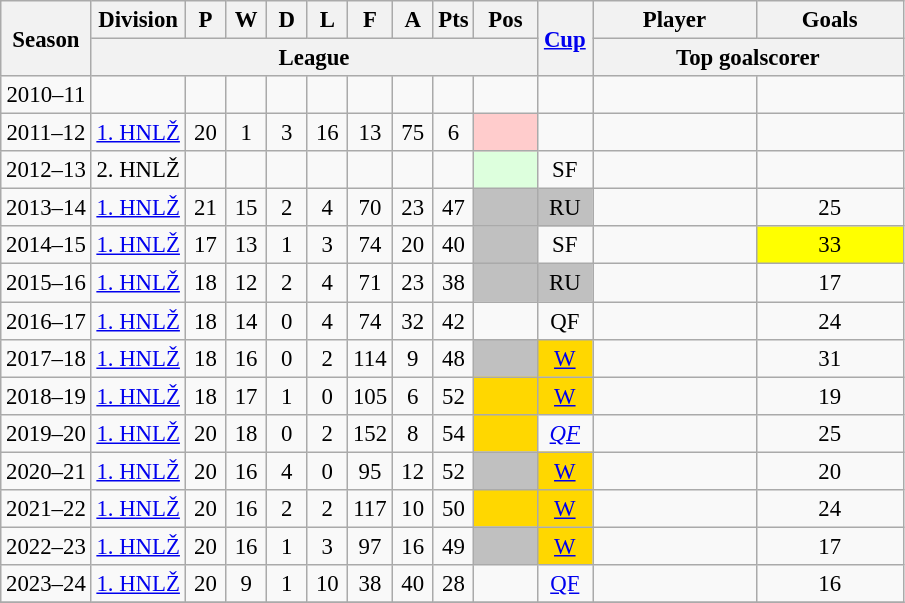<table class="wikitable sortable" style="font-size:95%; text-align: center;">
<tr>
<th rowspan=2>Season</th>
<th>Division</th>
<th width="20">P</th>
<th width="20">W</th>
<th width="20">D</th>
<th width="20">L</th>
<th width="20">F</th>
<th width="20">A</th>
<th width="20">Pts</th>
<th width="35">Pos</th>
<th rowspan=2 width="30"><a href='#'>Cup</a></th>
<th>Player</th>
<th>Goals</th>
</tr>
<tr>
<th class="unsortable" colspan=9>League</th>
<th colspan=2 width="200">Top goalscorer</th>
</tr>
<tr>
<td>2010–11</td>
<td></td>
<td></td>
<td></td>
<td></td>
<td></td>
<td></td>
<td></td>
<td></td>
<td></td>
<td></td>
<td></td>
<td></td>
</tr>
<tr>
<td>2011–12</td>
<td><a href='#'>1. HNLŽ</a></td>
<td>20</td>
<td>1</td>
<td>3</td>
<td>16</td>
<td>13</td>
<td>75</td>
<td>6</td>
<td bgcolor="#ffcccc"></td>
<td></td>
<td></td>
<td></td>
</tr>
<tr>
<td>2012–13</td>
<td>2. HNLŽ</td>
<td></td>
<td></td>
<td></td>
<td></td>
<td></td>
<td></td>
<td></td>
<td bgcolor="#ddffdd"></td>
<td>SF</td>
<td></td>
<td></td>
</tr>
<tr>
<td>2013–14</td>
<td><a href='#'>1. HNLŽ</a></td>
<td>21</td>
<td>15</td>
<td>2</td>
<td>4</td>
<td>70</td>
<td>23</td>
<td>47</td>
<td bgcolor=silver></td>
<td bgcolor=silver>RU</td>
<td align="left"></td>
<td>25</td>
</tr>
<tr>
<td>2014–15</td>
<td><a href='#'>1. HNLŽ</a></td>
<td>17</td>
<td>13</td>
<td>1</td>
<td>3</td>
<td>74</td>
<td>20</td>
<td>40</td>
<td bgcolor=silver></td>
<td>SF</td>
<td align="left"></td>
<td bgcolor=yellow>33</td>
</tr>
<tr>
<td>2015–16</td>
<td><a href='#'>1. HNLŽ</a></td>
<td>18</td>
<td>12</td>
<td>2</td>
<td>4</td>
<td>71</td>
<td>23</td>
<td>38</td>
<td bgcolor=silver></td>
<td bgcolor=silver>RU</td>
<td align="left"></td>
<td>17</td>
</tr>
<tr>
<td>2016–17</td>
<td><a href='#'>1. HNLŽ</a></td>
<td>18</td>
<td>14</td>
<td>0</td>
<td>4</td>
<td>74</td>
<td>32</td>
<td>42</td>
<td></td>
<td>QF</td>
<td align="left"></td>
<td>24</td>
</tr>
<tr>
<td>2017–18</td>
<td><a href='#'>1. HNLŽ</a></td>
<td>18</td>
<td>16</td>
<td>0</td>
<td>2</td>
<td>114</td>
<td>9</td>
<td>48</td>
<td bgcolor=silver></td>
<td bgcolor=gold><a href='#'>W</a></td>
<td align="left"></td>
<td>31</td>
</tr>
<tr>
<td>2018–19</td>
<td><a href='#'>1. HNLŽ</a></td>
<td>18</td>
<td>17</td>
<td>1</td>
<td>0</td>
<td>105</td>
<td>6</td>
<td>52</td>
<td bgcolor=gold></td>
<td bgcolor=gold><a href='#'>W</a></td>
<td align="left"></td>
<td>19</td>
</tr>
<tr>
<td>2019–20</td>
<td><a href='#'>1. HNLŽ</a></td>
<td>20</td>
<td>18</td>
<td>0</td>
<td>2</td>
<td>152</td>
<td>8</td>
<td>54</td>
<td bgcolor=gold></td>
<td><em><a href='#'>QF</a></em></td>
<td align="left"></td>
<td>25</td>
</tr>
<tr>
<td>2020–21</td>
<td><a href='#'>1. HNLŽ</a></td>
<td>20</td>
<td>16</td>
<td>4</td>
<td>0</td>
<td>95</td>
<td>12</td>
<td>52</td>
<td bgcolor=silver></td>
<td bgcolor=gold><a href='#'>W</a></td>
<td align="left"></td>
<td>20</td>
</tr>
<tr>
<td>2021–22</td>
<td><a href='#'>1. HNLŽ</a></td>
<td>20</td>
<td>16</td>
<td>2</td>
<td>2</td>
<td>117</td>
<td>10</td>
<td>50</td>
<td bgcolor=gold></td>
<td bgcolor=gold><a href='#'>W</a></td>
<td align="left"></td>
<td>24</td>
</tr>
<tr>
<td>2022–23</td>
<td><a href='#'>1. HNLŽ</a></td>
<td>20</td>
<td>16</td>
<td>1</td>
<td>3</td>
<td>97</td>
<td>16</td>
<td>49</td>
<td bgcolor=silver></td>
<td bgcolor=gold><a href='#'>W</a></td>
<td align="left"></td>
<td>17</td>
</tr>
<tr>
<td>2023–24</td>
<td><a href='#'>1. HNLŽ</a></td>
<td>20</td>
<td>9</td>
<td>1</td>
<td>10</td>
<td>38</td>
<td>40</td>
<td>28</td>
<td></td>
<td><a href='#'>QF</a></td>
<td align="left"></td>
<td>16</td>
</tr>
<tr>
</tr>
</table>
